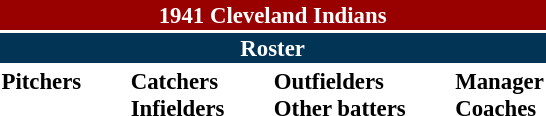<table class="toccolours" style="font-size: 95%;">
<tr>
<th colspan="10" style="background-color: #990000; color: white; text-align: center;">1941 Cleveland Indians</th>
</tr>
<tr>
<td colspan="10" style="background-color: #023456; color: white; text-align: center;"><strong>Roster</strong></td>
</tr>
<tr>
<td valign="top"><strong>Pitchers</strong><br>













</td>
<td width="25px"></td>
<td valign="top"><strong>Catchers</strong><br>



<strong>Infielders</strong>









</td>
<td width="25px"></td>
<td valign="top"><strong>Outfielders</strong><br>









<strong>Other batters</strong>

</td>
<td width="25px"></td>
<td valign="top"><strong>Manager</strong><br>
<strong>Coaches</strong>



</td>
</tr>
</table>
